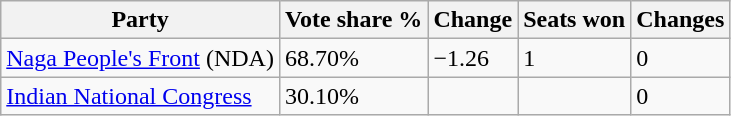<table class="wikitable sortable">
<tr>
<th>Party</th>
<th>Vote share %</th>
<th>Change</th>
<th>Seats won</th>
<th>Changes</th>
</tr>
<tr>
<td><a href='#'>Naga People's Front</a> (NDA)</td>
<td>68.70%</td>
<td>−1.26</td>
<td>1</td>
<td>0</td>
</tr>
<tr>
<td><a href='#'>Indian National Congress</a></td>
<td>30.10%</td>
<td></td>
<td></td>
<td>0</td>
</tr>
</table>
